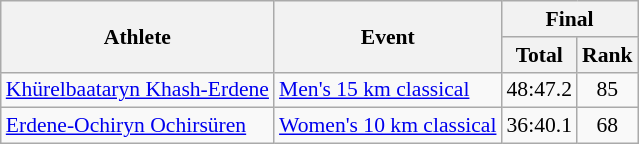<table class="wikitable" style="font-size:90%">
<tr>
<th rowspan="2">Athlete</th>
<th rowspan="2">Event</th>
<th colspan="2">Final</th>
</tr>
<tr>
<th>Total</th>
<th>Rank</th>
</tr>
<tr>
<td><a href='#'>Khürelbaataryn Khash-Erdene</a></td>
<td><a href='#'>Men's 15 km classical</a></td>
<td align="center">48:47.2</td>
<td align="center">85</td>
</tr>
<tr>
<td><a href='#'>Erdene-Ochiryn Ochirsüren</a></td>
<td><a href='#'>Women's 10 km classical</a></td>
<td align="center">36:40.1</td>
<td align="center">68</td>
</tr>
</table>
